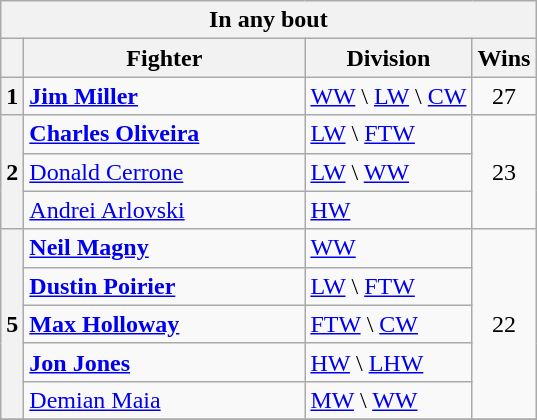<table class=wikitable>
<tr>
<th colspan=4>In any bout</th>
</tr>
<tr>
<th></th>
<th width=180>Fighter</th>
<th>Division</th>
<th>Wins</th>
</tr>
<tr>
<th>1</th>
<td> <strong><a href='#'>Jim Miller</a></strong></td>
<td><a href='#'>WW</a> \ <a href='#'>LW</a> \ <a href='#'>CW</a></td>
<td align=center>27</td>
</tr>
<tr>
<th rowspan=3>2</th>
<td> <strong><a href='#'>Charles Oliveira</a></strong></td>
<td><a href='#'>LW</a> \ <a href='#'>FTW</a></td>
<td rowspan=3 align=center>23</td>
</tr>
<tr>
<td> <a href='#'>Donald Cerrone</a></td>
<td><a href='#'>LW</a> \ <a href='#'>WW</a></td>
</tr>
<tr>
<td> <a href='#'>Andrei Arlovski</a></td>
<td><a href='#'>HW</a></td>
</tr>
<tr>
<th rowspan=5>5</th>
<td> <strong><a href='#'>Neil Magny</a></strong></td>
<td><a href='#'>WW</a></td>
<td rowspan=5 align=center>22</td>
</tr>
<tr>
<td> <strong><a href='#'>Dustin Poirier</a></strong></td>
<td><a href='#'>LW</a> \ <a href='#'>FTW</a></td>
</tr>
<tr>
<td> <strong><a href='#'>Max Holloway</a></strong></td>
<td><a href='#'>FTW</a> \ <a href='#'>CW</a></td>
</tr>
<tr>
<td> <strong><a href='#'>Jon Jones</a></strong></td>
<td><a href='#'>HW</a> \ <a href='#'>LHW</a></td>
</tr>
<tr>
<td> <a href='#'>Demian Maia</a></td>
<td><a href='#'>MW</a> \ <a href='#'>WW</a></td>
</tr>
<tr>
</tr>
</table>
